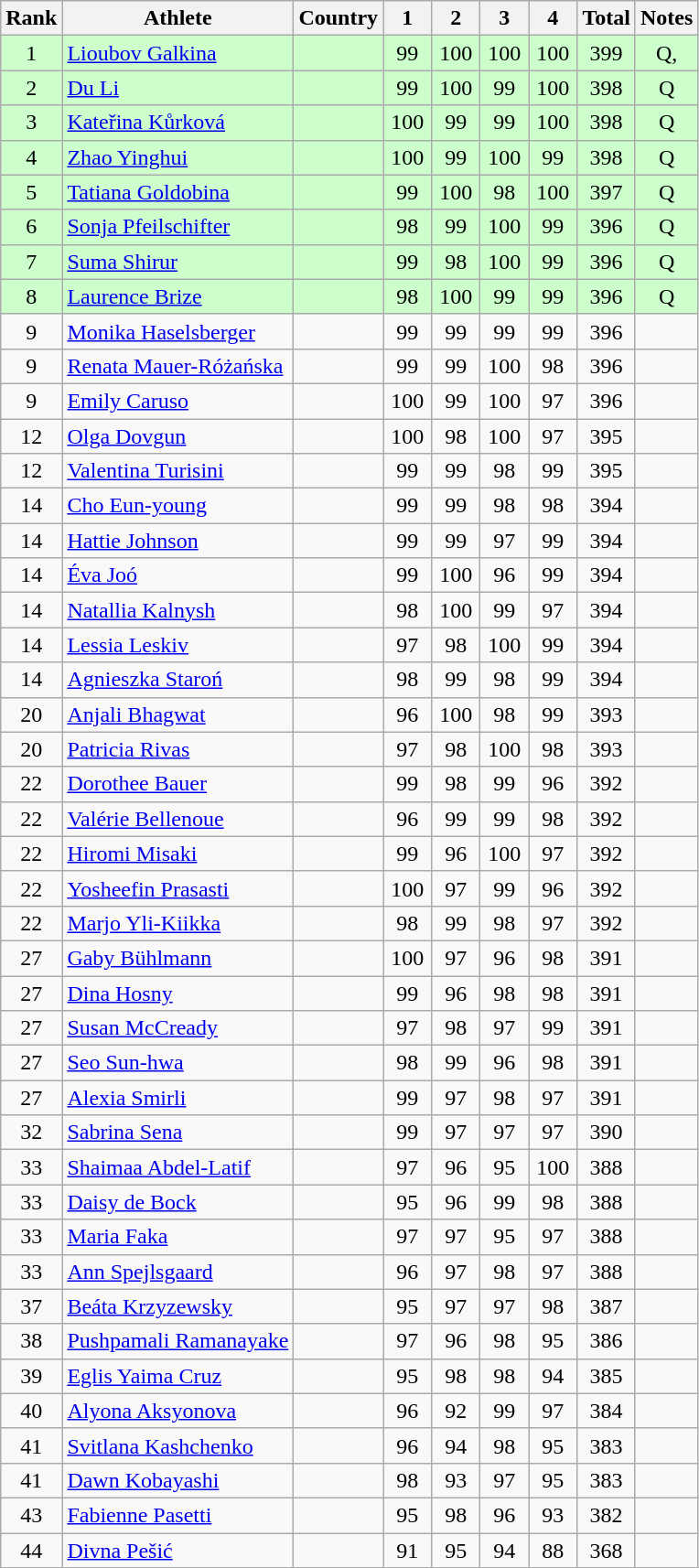<table class="wikitable sortable" style="text-align: center">
<tr>
<th>Rank</th>
<th>Athlete</th>
<th>Country</th>
<th class="unsortable" style="width: 28px">1</th>
<th class="unsortable" style="width: 28px">2</th>
<th class="unsortable" style="width: 28px">3</th>
<th class="unsortable" style="width: 28px">4</th>
<th>Total</th>
<th class="unsortable">Notes</th>
</tr>
<tr bgcolor=#ccffcc>
<td>1</td>
<td align=left><a href='#'>Lioubov Galkina</a></td>
<td align=left></td>
<td>99</td>
<td>100</td>
<td>100</td>
<td>100</td>
<td>399</td>
<td>Q, </td>
</tr>
<tr bgcolor=#ccffcc>
<td>2</td>
<td align=left><a href='#'>Du Li</a></td>
<td align=left></td>
<td>99</td>
<td>100</td>
<td>99</td>
<td>100</td>
<td>398</td>
<td>Q</td>
</tr>
<tr bgcolor=#ccffcc>
<td>3</td>
<td align=left><a href='#'>Kateřina Kůrková</a></td>
<td align=left></td>
<td>100</td>
<td>99</td>
<td>99</td>
<td>100</td>
<td>398</td>
<td>Q</td>
</tr>
<tr bgcolor=#ccffcc>
<td>4</td>
<td align=left><a href='#'>Zhao Yinghui</a></td>
<td align=left></td>
<td>100</td>
<td>99</td>
<td>100</td>
<td>99</td>
<td>398</td>
<td>Q</td>
</tr>
<tr bgcolor=#ccffcc>
<td>5</td>
<td align=left><a href='#'>Tatiana Goldobina</a></td>
<td align=left></td>
<td>99</td>
<td>100</td>
<td>98</td>
<td>100</td>
<td>397</td>
<td>Q</td>
</tr>
<tr bgcolor=#ccffcc>
<td>6</td>
<td align=left><a href='#'>Sonja Pfeilschifter</a></td>
<td align=left></td>
<td>98</td>
<td>99</td>
<td>100</td>
<td>99</td>
<td>396</td>
<td>Q</td>
</tr>
<tr bgcolor=#ccffcc>
<td>7</td>
<td align=left><a href='#'>Suma Shirur</a></td>
<td align=left></td>
<td>99</td>
<td>98</td>
<td>100</td>
<td>99</td>
<td>396</td>
<td>Q</td>
</tr>
<tr bgcolor=#ccffcc>
<td>8</td>
<td align=left><a href='#'>Laurence Brize</a></td>
<td align=left></td>
<td>98</td>
<td>100</td>
<td>99</td>
<td>99</td>
<td>396</td>
<td>Q</td>
</tr>
<tr>
<td>9</td>
<td align=left><a href='#'>Monika Haselsberger</a></td>
<td align=left></td>
<td>99</td>
<td>99</td>
<td>99</td>
<td>99</td>
<td>396</td>
<td></td>
</tr>
<tr>
<td>9</td>
<td align=left><a href='#'>Renata Mauer-Różańska</a></td>
<td align=left></td>
<td>99</td>
<td>99</td>
<td>100</td>
<td>98</td>
<td>396</td>
<td></td>
</tr>
<tr>
<td>9</td>
<td align=left><a href='#'>Emily Caruso</a></td>
<td align=left></td>
<td>100</td>
<td>99</td>
<td>100</td>
<td>97</td>
<td>396</td>
<td></td>
</tr>
<tr>
<td>12</td>
<td align=left><a href='#'>Olga Dovgun</a></td>
<td align=left></td>
<td>100</td>
<td>98</td>
<td>100</td>
<td>97</td>
<td>395</td>
<td></td>
</tr>
<tr>
<td>12</td>
<td align=left><a href='#'>Valentina Turisini</a></td>
<td align=left></td>
<td>99</td>
<td>99</td>
<td>98</td>
<td>99</td>
<td>395</td>
<td></td>
</tr>
<tr>
<td>14</td>
<td align=left><a href='#'>Cho Eun-young</a></td>
<td align=left></td>
<td>99</td>
<td>99</td>
<td>98</td>
<td>98</td>
<td>394</td>
<td></td>
</tr>
<tr>
<td>14</td>
<td align=left><a href='#'>Hattie Johnson</a></td>
<td align=left></td>
<td>99</td>
<td>99</td>
<td>97</td>
<td>99</td>
<td>394</td>
<td></td>
</tr>
<tr>
<td>14</td>
<td align=left><a href='#'>Éva Joó</a></td>
<td align=left></td>
<td>99</td>
<td>100</td>
<td>96</td>
<td>99</td>
<td>394</td>
<td></td>
</tr>
<tr>
<td>14</td>
<td align=left><a href='#'>Natallia Kalnysh</a></td>
<td align=left></td>
<td>98</td>
<td>100</td>
<td>99</td>
<td>97</td>
<td>394</td>
<td></td>
</tr>
<tr>
<td>14</td>
<td align=left><a href='#'>Lessia Leskiv</a></td>
<td align=left></td>
<td>97</td>
<td>98</td>
<td>100</td>
<td>99</td>
<td>394</td>
<td></td>
</tr>
<tr>
<td>14</td>
<td align=left><a href='#'>Agnieszka Staroń</a></td>
<td align=left></td>
<td>98</td>
<td>99</td>
<td>98</td>
<td>99</td>
<td>394</td>
<td></td>
</tr>
<tr>
<td>20</td>
<td align=left><a href='#'>Anjali Bhagwat</a></td>
<td align=left></td>
<td>96</td>
<td>100</td>
<td>98</td>
<td>99</td>
<td>393</td>
<td></td>
</tr>
<tr>
<td>20</td>
<td align=left><a href='#'>Patricia Rivas</a></td>
<td align=left></td>
<td>97</td>
<td>98</td>
<td>100</td>
<td>98</td>
<td>393</td>
<td></td>
</tr>
<tr>
<td>22</td>
<td align=left><a href='#'>Dorothee Bauer</a></td>
<td align=left></td>
<td>99</td>
<td>98</td>
<td>99</td>
<td>96</td>
<td>392</td>
<td></td>
</tr>
<tr>
<td>22</td>
<td align=left><a href='#'>Valérie Bellenoue</a></td>
<td align=left></td>
<td>96</td>
<td>99</td>
<td>99</td>
<td>98</td>
<td>392</td>
<td></td>
</tr>
<tr>
<td>22</td>
<td align=left><a href='#'>Hiromi Misaki</a></td>
<td align=left></td>
<td>99</td>
<td>96</td>
<td>100</td>
<td>97</td>
<td>392</td>
<td></td>
</tr>
<tr>
<td>22</td>
<td align=left><a href='#'>Yosheefin Prasasti</a></td>
<td align=left></td>
<td>100</td>
<td>97</td>
<td>99</td>
<td>96</td>
<td>392</td>
<td></td>
</tr>
<tr>
<td>22</td>
<td align=left><a href='#'>Marjo Yli-Kiikka</a></td>
<td align=left></td>
<td>98</td>
<td>99</td>
<td>98</td>
<td>97</td>
<td>392</td>
<td></td>
</tr>
<tr>
<td>27</td>
<td align=left><a href='#'>Gaby Bühlmann</a></td>
<td align=left></td>
<td>100</td>
<td>97</td>
<td>96</td>
<td>98</td>
<td>391</td>
<td></td>
</tr>
<tr>
<td>27</td>
<td align=left><a href='#'>Dina Hosny</a></td>
<td align=left></td>
<td>99</td>
<td>96</td>
<td>98</td>
<td>98</td>
<td>391</td>
<td></td>
</tr>
<tr>
<td>27</td>
<td align=left><a href='#'>Susan McCready</a></td>
<td align=left></td>
<td>97</td>
<td>98</td>
<td>97</td>
<td>99</td>
<td>391</td>
<td></td>
</tr>
<tr>
<td>27</td>
<td align=left><a href='#'>Seo Sun-hwa</a></td>
<td align=left></td>
<td>98</td>
<td>99</td>
<td>96</td>
<td>98</td>
<td>391</td>
<td></td>
</tr>
<tr>
<td>27</td>
<td align=left><a href='#'>Alexia Smirli</a></td>
<td align=left></td>
<td>99</td>
<td>97</td>
<td>98</td>
<td>97</td>
<td>391</td>
<td></td>
</tr>
<tr>
<td>32</td>
<td align=left><a href='#'>Sabrina Sena</a></td>
<td align=left></td>
<td>99</td>
<td>97</td>
<td>97</td>
<td>97</td>
<td>390</td>
<td></td>
</tr>
<tr>
<td>33</td>
<td align=left><a href='#'>Shaimaa Abdel-Latif</a></td>
<td align=left></td>
<td>97</td>
<td>96</td>
<td>95</td>
<td>100</td>
<td>388</td>
<td></td>
</tr>
<tr>
<td>33</td>
<td align=left><a href='#'>Daisy de Bock</a></td>
<td align=left></td>
<td>95</td>
<td>96</td>
<td>99</td>
<td>98</td>
<td>388</td>
<td></td>
</tr>
<tr>
<td>33</td>
<td align=left><a href='#'>Maria Faka</a></td>
<td align=left></td>
<td>97</td>
<td>97</td>
<td>95</td>
<td>97</td>
<td>388</td>
<td></td>
</tr>
<tr>
<td>33</td>
<td align=left><a href='#'>Ann Spejlsgaard</a></td>
<td align=left></td>
<td>96</td>
<td>97</td>
<td>98</td>
<td>97</td>
<td>388</td>
<td></td>
</tr>
<tr>
<td>37</td>
<td align=left><a href='#'>Beáta Krzyzewsky</a></td>
<td align=left></td>
<td>95</td>
<td>97</td>
<td>97</td>
<td>98</td>
<td>387</td>
<td></td>
</tr>
<tr>
<td>38</td>
<td align=left><a href='#'>Pushpamali Ramanayake</a></td>
<td align=left></td>
<td>97</td>
<td>96</td>
<td>98</td>
<td>95</td>
<td>386</td>
<td></td>
</tr>
<tr>
<td>39</td>
<td align=left><a href='#'>Eglis Yaima Cruz</a></td>
<td align=left></td>
<td>95</td>
<td>98</td>
<td>98</td>
<td>94</td>
<td>385</td>
<td></td>
</tr>
<tr>
<td>40</td>
<td align=left><a href='#'>Alyona Aksyonova</a></td>
<td align=left></td>
<td>96</td>
<td>92</td>
<td>99</td>
<td>97</td>
<td>384</td>
<td></td>
</tr>
<tr>
<td>41</td>
<td align=left><a href='#'>Svitlana Kashchenko</a></td>
<td align=left></td>
<td>96</td>
<td>94</td>
<td>98</td>
<td>95</td>
<td>383</td>
<td></td>
</tr>
<tr>
<td>41</td>
<td align=left><a href='#'>Dawn Kobayashi</a></td>
<td align=left></td>
<td>98</td>
<td>93</td>
<td>97</td>
<td>95</td>
<td>383</td>
<td></td>
</tr>
<tr>
<td>43</td>
<td align=left><a href='#'>Fabienne Pasetti</a></td>
<td align=left></td>
<td>95</td>
<td>98</td>
<td>96</td>
<td>93</td>
<td>382</td>
<td></td>
</tr>
<tr>
<td>44</td>
<td align=left><a href='#'>Divna Pešić</a></td>
<td align=left></td>
<td>91</td>
<td>95</td>
<td>94</td>
<td>88</td>
<td>368</td>
<td></td>
</tr>
</table>
